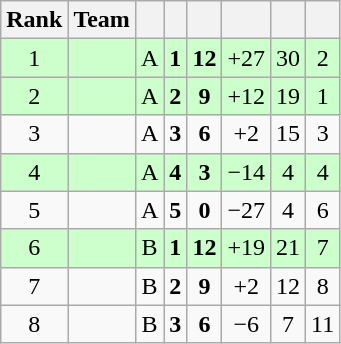<table class="wikitable" style="text-align:center;">
<tr>
<th>Rank</th>
<th>Team</th>
<th></th>
<th></th>
<th></th>
<th></th>
<th></th>
<th></th>
</tr>
<tr style="background-color:#CCFFCC;">
<td>1</td>
<td align=left></td>
<td>A</td>
<td><strong>1</strong></td>
<td><strong>12</strong></td>
<td>+27</td>
<td>30</td>
<td>2</td>
</tr>
<tr style="background-color:#CCFFCC;">
<td>2</td>
<td align=left></td>
<td>A</td>
<td><strong>2</strong></td>
<td><strong>9</strong></td>
<td>+12</td>
<td>19</td>
<td>1</td>
</tr>
<tr>
<td>3</td>
<td align=left></td>
<td>A</td>
<td><strong>3</strong></td>
<td><strong>6</strong></td>
<td>+2</td>
<td>15</td>
<td>3</td>
</tr>
<tr style="background-color:#CCFFCC;">
<td>4</td>
<td align=left></td>
<td>A</td>
<td><strong>4</strong></td>
<td><strong>3</strong></td>
<td>−14</td>
<td>4</td>
<td>4</td>
</tr>
<tr>
<td>5</td>
<td align=left></td>
<td>A</td>
<td><strong>5</strong></td>
<td><strong>0</strong></td>
<td>−27</td>
<td>4</td>
<td>6</td>
</tr>
<tr style="background-color:#CCFFCC;">
<td>6</td>
<td align=left></td>
<td>B</td>
<td><strong>1</strong></td>
<td><strong>12</strong></td>
<td>+19</td>
<td>21</td>
<td>7</td>
</tr>
<tr>
<td>7</td>
<td align=left></td>
<td>B</td>
<td><strong>2</strong></td>
<td><strong>9</strong></td>
<td>+2</td>
<td>12</td>
<td>8</td>
</tr>
<tr>
<td>8</td>
<td align=left></td>
<td>B</td>
<td><strong>3</strong></td>
<td><strong>6</strong></td>
<td>−6</td>
<td>7</td>
<td>11</td>
</tr>
</table>
